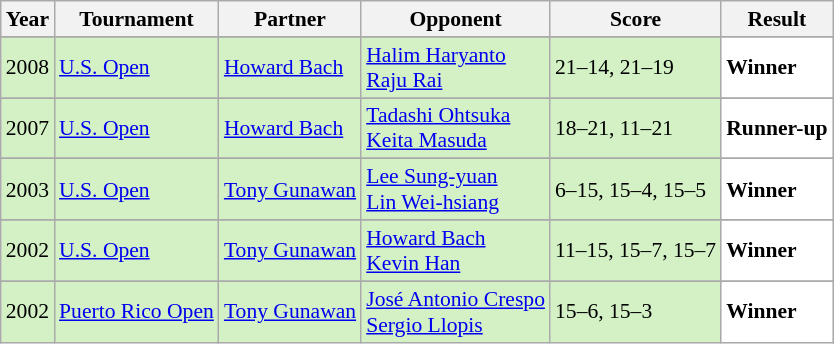<table class="sortable wikitable" style="font-size: 90%;">
<tr>
<th>Year</th>
<th>Tournament</th>
<th>Partner</th>
<th>Opponent</th>
<th>Score</th>
<th>Result</th>
</tr>
<tr>
</tr>
<tr style="background:#D4F1C5">
<td align="center">2008</td>
<td align="left"><a href='#'>U.S. Open</a></td>
<td align="left"> <a href='#'>Howard Bach</a></td>
<td align="left"> <a href='#'>Halim Haryanto</a><br> <a href='#'>Raju Rai</a></td>
<td align="left">21–14, 21–19</td>
<td style="text-align:left; background:white"> <strong>Winner</strong></td>
</tr>
<tr>
</tr>
<tr style="background:#D4F1C5">
<td align="center">2007</td>
<td align="left"><a href='#'>U.S. Open</a></td>
<td align="left"> <a href='#'>Howard Bach</a></td>
<td align="left"> <a href='#'>Tadashi Ohtsuka</a><br> <a href='#'>Keita Masuda</a></td>
<td align="left">18–21, 11–21</td>
<td style="text-align:left; background:white"> <strong>Runner-up</strong></td>
</tr>
<tr>
</tr>
<tr style="background:#D4F1C5">
<td align="center">2003</td>
<td align="left"><a href='#'>U.S. Open</a></td>
<td align="left"> <a href='#'>Tony Gunawan</a></td>
<td align="left"> <a href='#'>Lee Sung-yuan</a><br> <a href='#'>Lin Wei-hsiang</a></td>
<td align="left">6–15, 15–4, 15–5</td>
<td style="text-align:left; background:white"> <strong>Winner</strong></td>
</tr>
<tr>
</tr>
<tr style="background:#D4F1C5">
<td align="center">2002</td>
<td align="left"><a href='#'>U.S. Open</a></td>
<td align="left"> <a href='#'>Tony Gunawan</a></td>
<td align="left"> <a href='#'>Howard Bach</a><br> <a href='#'>Kevin Han</a></td>
<td align="left">11–15, 15–7, 15–7</td>
<td style="text-align:left; background:white"> <strong>Winner</strong></td>
</tr>
<tr>
</tr>
<tr style="background:#D4F1C5">
<td align="center">2002</td>
<td align="left"><a href='#'>Puerto Rico Open</a></td>
<td align="left"> <a href='#'>Tony Gunawan</a></td>
<td align="left"> <a href='#'>José Antonio Crespo</a><br> <a href='#'>Sergio Llopis</a></td>
<td align="left">15–6, 15–3</td>
<td style="text-align:left; background:white"> <strong>Winner</strong></td>
</tr>
</table>
